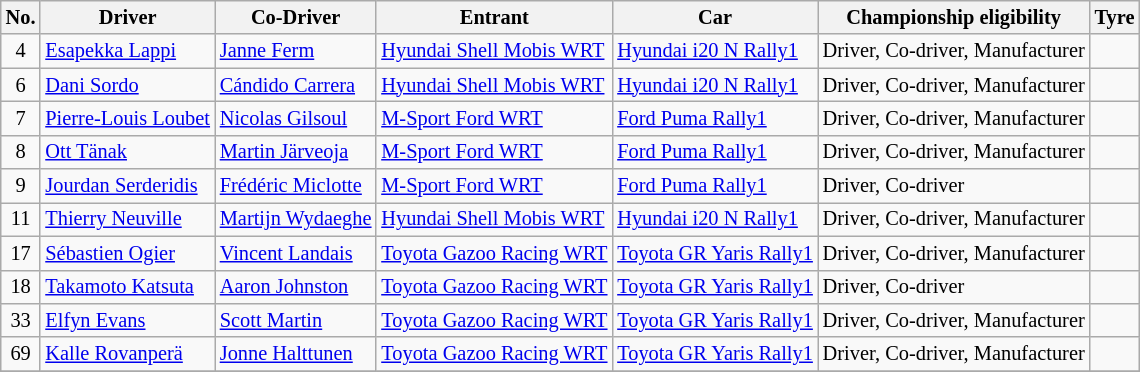<table class="wikitable" style="font-size: 85%;">
<tr>
<th>No.</th>
<th>Driver</th>
<th>Co-Driver</th>
<th>Entrant</th>
<th>Car</th>
<th>Championship eligibility</th>
<th>Tyre</th>
</tr>
<tr>
<td align="center">4</td>
<td> <a href='#'>Esapekka Lappi</a></td>
<td> <a href='#'>Janne Ferm</a></td>
<td> <a href='#'>Hyundai Shell Mobis WRT</a></td>
<td><a href='#'>Hyundai i20 N Rally1</a></td>
<td>Driver, Co-driver, Manufacturer</td>
<td align="center"></td>
</tr>
<tr>
<td align="center">6</td>
<td> <a href='#'>Dani Sordo</a></td>
<td> <a href='#'>Cándido Carrera</a></td>
<td> <a href='#'>Hyundai Shell Mobis WRT</a></td>
<td><a href='#'>Hyundai i20 N Rally1</a></td>
<td>Driver, Co-driver, Manufacturer</td>
<td align="center"></td>
</tr>
<tr>
<td align="center">7</td>
<td> <a href='#'>Pierre-Louis Loubet</a></td>
<td> <a href='#'>Nicolas Gilsoul</a></td>
<td> <a href='#'>M-Sport Ford WRT</a></td>
<td><a href='#'>Ford Puma Rally1</a></td>
<td>Driver, Co-driver, Manufacturer</td>
<td align="center"></td>
</tr>
<tr>
<td align="center">8</td>
<td> <a href='#'>Ott Tänak</a></td>
<td> <a href='#'>Martin Järveoja</a></td>
<td> <a href='#'>M-Sport Ford WRT</a></td>
<td><a href='#'>Ford Puma Rally1</a></td>
<td>Driver, Co-driver, Manufacturer</td>
<td align="center"></td>
</tr>
<tr>
<td align="center">9</td>
<td> <a href='#'>Jourdan Serderidis</a></td>
<td> <a href='#'>Frédéric Miclotte</a></td>
<td> <a href='#'>M-Sport Ford WRT</a></td>
<td><a href='#'>Ford Puma Rally1</a></td>
<td>Driver, Co-driver</td>
<td align="center"></td>
</tr>
<tr>
<td align="center">11</td>
<td> <a href='#'>Thierry Neuville</a></td>
<td> <a href='#'>Martijn Wydaeghe</a></td>
<td> <a href='#'>Hyundai Shell Mobis WRT</a></td>
<td><a href='#'>Hyundai i20 N Rally1</a></td>
<td>Driver, Co-driver, Manufacturer</td>
<td align="center"></td>
</tr>
<tr>
<td align="center">17</td>
<td> <a href='#'>Sébastien Ogier</a></td>
<td> <a href='#'>Vincent Landais</a></td>
<td> <a href='#'>Toyota Gazoo Racing WRT</a></td>
<td><a href='#'>Toyota GR Yaris Rally1</a></td>
<td>Driver, Co-driver, Manufacturer</td>
<td align="center"></td>
</tr>
<tr>
<td align="center">18</td>
<td> <a href='#'>Takamoto Katsuta</a></td>
<td> <a href='#'>Aaron Johnston</a></td>
<td> <a href='#'>Toyota Gazoo Racing WRT</a></td>
<td><a href='#'>Toyota GR Yaris Rally1</a></td>
<td>Driver, Co-driver</td>
<td align="center"></td>
</tr>
<tr>
<td align="center">33</td>
<td> <a href='#'>Elfyn Evans</a></td>
<td> <a href='#'>Scott Martin</a></td>
<td> <a href='#'>Toyota Gazoo Racing WRT</a></td>
<td><a href='#'>Toyota GR Yaris Rally1</a></td>
<td>Driver, Co-driver, Manufacturer</td>
<td align="center"></td>
</tr>
<tr>
<td align="center">69</td>
<td> <a href='#'>Kalle Rovanperä</a></td>
<td> <a href='#'>Jonne Halttunen</a></td>
<td> <a href='#'>Toyota Gazoo Racing WRT</a></td>
<td><a href='#'>Toyota GR Yaris Rally1</a></td>
<td>Driver, Co-driver, Manufacturer</td>
<td align="center"></td>
</tr>
<tr>
</tr>
</table>
